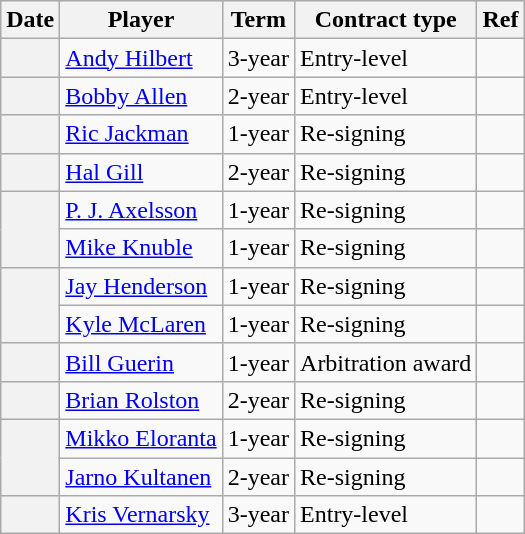<table class="wikitable plainrowheaders">
<tr style="background:#ddd; text-align:center;">
<th>Date</th>
<th>Player</th>
<th>Term</th>
<th>Contract type</th>
<th>Ref</th>
</tr>
<tr>
<th scope="row"></th>
<td><a href='#'>Andy Hilbert</a></td>
<td>3-year</td>
<td>Entry-level</td>
<td></td>
</tr>
<tr>
<th scope="row"></th>
<td><a href='#'>Bobby Allen</a></td>
<td>2-year</td>
<td>Entry-level</td>
<td></td>
</tr>
<tr>
<th scope="row"></th>
<td><a href='#'>Ric Jackman</a></td>
<td>1-year</td>
<td>Re-signing</td>
<td></td>
</tr>
<tr>
<th scope="row"></th>
<td><a href='#'>Hal Gill</a></td>
<td>2-year</td>
<td>Re-signing</td>
<td></td>
</tr>
<tr>
<th scope="row" rowspan=2></th>
<td><a href='#'>P. J. Axelsson</a></td>
<td>1-year</td>
<td>Re-signing</td>
<td></td>
</tr>
<tr>
<td><a href='#'>Mike Knuble</a></td>
<td>1-year</td>
<td>Re-signing</td>
<td></td>
</tr>
<tr>
<th scope="row" rowspan=2></th>
<td><a href='#'>Jay Henderson</a></td>
<td>1-year</td>
<td>Re-signing</td>
<td></td>
</tr>
<tr>
<td><a href='#'>Kyle McLaren</a></td>
<td>1-year</td>
<td>Re-signing</td>
<td></td>
</tr>
<tr>
<th scope="row"></th>
<td><a href='#'>Bill Guerin</a></td>
<td>1-year</td>
<td>Arbitration award</td>
<td></td>
</tr>
<tr>
<th scope="row"></th>
<td><a href='#'>Brian Rolston</a></td>
<td>2-year</td>
<td>Re-signing</td>
<td></td>
</tr>
<tr>
<th scope="row" rowspan=2></th>
<td><a href='#'>Mikko Eloranta</a></td>
<td>1-year</td>
<td>Re-signing</td>
<td></td>
</tr>
<tr>
<td><a href='#'>Jarno Kultanen</a></td>
<td>2-year</td>
<td>Re-signing</td>
<td></td>
</tr>
<tr>
<th scope="row"></th>
<td><a href='#'>Kris Vernarsky</a></td>
<td>3-year</td>
<td>Entry-level</td>
<td></td>
</tr>
</table>
